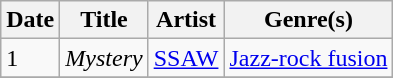<table class="wikitable" style="text-align: left;">
<tr>
<th>Date</th>
<th>Title</th>
<th>Artist</th>
<th>Genre(s)</th>
</tr>
<tr>
<td>1</td>
<td><em>Mystery</em></td>
<td><a href='#'>SSAW</a></td>
<td><a href='#'>Jazz-rock fusion</a></td>
</tr>
<tr>
</tr>
</table>
